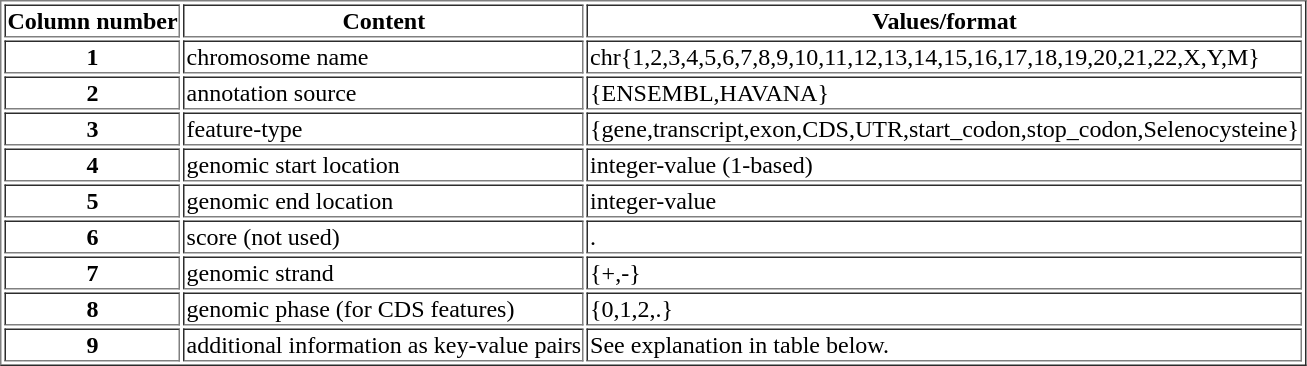<table border="1">
<tr>
<th>Column number</th>
<th>Content</th>
<th>Values/format</th>
</tr>
<tr>
<th>1</th>
<td>chromosome name</td>
<td>chr{1,2,3,4,5,6,7,8,9,10,11,12,13,14,15,16,17,18,19,20,21,22,X,Y,M}</td>
</tr>
<tr>
<th>2</th>
<td>annotation source</td>
<td>{ENSEMBL,HAVANA}</td>
</tr>
<tr>
<th>3</th>
<td>feature-type</td>
<td>{gene,transcript,exon,CDS,UTR,start_codon,stop_codon,Selenocysteine}</td>
</tr>
<tr>
<th>4</th>
<td>genomic start location</td>
<td>integer-value (1-based)</td>
</tr>
<tr>
<th>5</th>
<td>genomic end location</td>
<td>integer-value</td>
</tr>
<tr>
<th>6</th>
<td>score (not used)</td>
<td>.</td>
</tr>
<tr>
<th>7</th>
<td>genomic strand</td>
<td>{+,-}</td>
</tr>
<tr>
<th>8</th>
<td>genomic phase (for CDS features)</td>
<td>{0,1,2,.}</td>
</tr>
<tr>
<th>9</th>
<td>additional information as key-value pairs</td>
<td>See explanation in table below.</td>
</tr>
</table>
